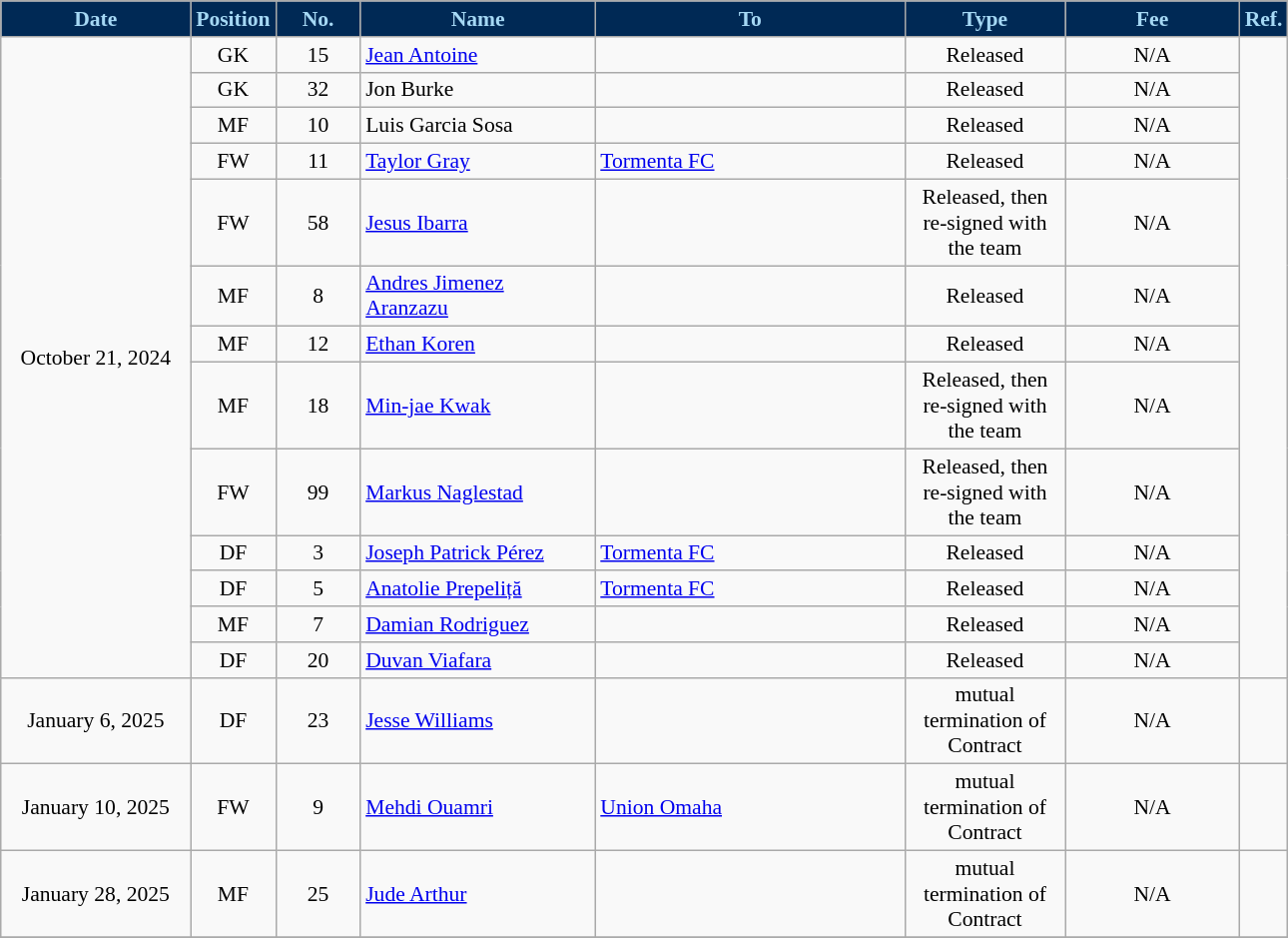<table class="wikitable" style="text-align:center; font-size:90%; ">
<tr>
<th style="background:#002955; color:#A5D8F4; width:120px;">Date</th>
<th style="background:#002955; color:#A5D8F4; width:50px;">Position</th>
<th style="background:#002955; color:#A5D8F4; width:50px;">No.</th>
<th style="background:#002955; color:#A5D8F4; width:150px;">Name</th>
<th style="background:#002955; color:#A5D8F4; width:200px;">To</th>
<th style="background:#002955; color:#A5D8F4; Width:100px;">Type</th>
<th style="background:#002955; color:#A5D8F4; width:110px;">Fee</th>
<th style="background:#002955; color:#A5D8F4; width:25px;">Ref.</th>
</tr>
<tr>
<td rowspan=13>October 21, 2024</td>
<td>GK</td>
<td>15</td>
<td align="left"> <a href='#'>Jean Antoine</a></td>
<td align="left"></td>
<td>Released</td>
<td>N/A</td>
<td rowspan=13></td>
</tr>
<tr>
<td>GK</td>
<td>32</td>
<td align="left"> Jon Burke</td>
<td align="left"></td>
<td>Released</td>
<td>N/A</td>
</tr>
<tr>
<td>MF</td>
<td>10</td>
<td align="left"> Luis Garcia Sosa</td>
<td align="left"></td>
<td>Released</td>
<td>N/A</td>
</tr>
<tr>
<td>FW</td>
<td>11</td>
<td align="left"> <a href='#'>Taylor Gray</a></td>
<td align="left"> <a href='#'>Tormenta FC</a></td>
<td>Released</td>
<td>N/A</td>
</tr>
<tr>
<td>FW</td>
<td>58</td>
<td align="left"> <a href='#'>Jesus Ibarra</a></td>
<td align="left"></td>
<td>Released, then re-signed with the team</td>
<td>N/A</td>
</tr>
<tr>
<td>MF</td>
<td>8</td>
<td align="left"> <a href='#'> Andres Jimenez Aranzazu</a></td>
<td align="left"></td>
<td>Released</td>
<td>N/A</td>
</tr>
<tr>
<td>MF</td>
<td>12</td>
<td align="left"> <a href='#'>Ethan Koren</a></td>
<td align="left"></td>
<td>Released</td>
<td>N/A</td>
</tr>
<tr>
<td>MF</td>
<td>18</td>
<td align="left"> <a href='#'>Min-jae Kwak</a></td>
<td align="left"></td>
<td>Released, then re-signed with the team</td>
<td>N/A</td>
</tr>
<tr>
<td>FW</td>
<td>99</td>
<td align="left"> <a href='#'>Markus Naglestad</a></td>
<td align="left"></td>
<td>Released, then re-signed with the team</td>
<td>N/A</td>
</tr>
<tr>
<td>DF</td>
<td>3</td>
<td align="left"> <a href='#'>Joseph Patrick Pérez</a></td>
<td align="left"> <a href='#'>Tormenta FC</a></td>
<td>Released</td>
<td>N/A</td>
</tr>
<tr>
<td>DF</td>
<td>5</td>
<td align="left"> <a href='#'>Anatolie Prepeliță</a></td>
<td align="left"> <a href='#'>Tormenta FC</a></td>
<td>Released</td>
<td>N/A</td>
</tr>
<tr>
<td>MF</td>
<td>7</td>
<td align="left"> <a href='#'>Damian Rodriguez</a></td>
<td align="left"></td>
<td>Released</td>
<td>N/A</td>
</tr>
<tr>
<td>DF</td>
<td>20</td>
<td align="left"> <a href='#'>Duvan Viafara</a></td>
<td align="left"></td>
<td>Released</td>
<td>N/A</td>
</tr>
<tr>
<td>January 6, 2025</td>
<td>DF</td>
<td>23</td>
<td align="left"> <a href='#'>Jesse Williams</a></td>
<td align="left"></td>
<td>mutual termination of Contract</td>
<td>N/A</td>
<td></td>
</tr>
<tr>
<td>January 10, 2025</td>
<td>FW</td>
<td>9</td>
<td align="left"> <a href='#'>Mehdi Ouamri</a></td>
<td align="left"> <a href='#'>Union Omaha</a></td>
<td>mutual termination of Contract</td>
<td>N/A</td>
<td></td>
</tr>
<tr>
<td>January 28, 2025</td>
<td>MF</td>
<td>25</td>
<td align="left"> <a href='#'>Jude Arthur</a></td>
<td align="left"></td>
<td>mutual termination of Contract</td>
<td>N/A</td>
<td></td>
</tr>
<tr>
</tr>
</table>
